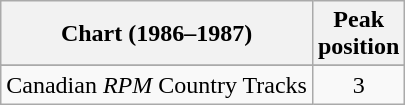<table class="wikitable sortable">
<tr>
<th align="left">Chart (1986–1987)</th>
<th align="center">Peak<br>position</th>
</tr>
<tr>
</tr>
<tr>
<td align="left">Canadian <em>RPM</em> Country Tracks</td>
<td align="center">3</td>
</tr>
</table>
